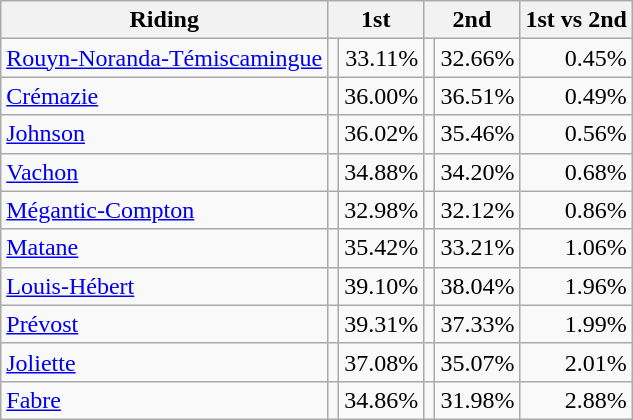<table class="wikitable" style="text-align:right;">
<tr>
<th>Riding</th>
<th colspan="2">1st</th>
<th colspan="2">2nd</th>
<th>1st vs 2nd</th>
</tr>
<tr>
<td style="text-align:left;"><a href='#'>Rouyn-Noranda-Témiscamingue</a></td>
<td></td>
<td>33.11%</td>
<td></td>
<td>32.66%</td>
<td>0.45%</td>
</tr>
<tr>
<td style="text-align:left;"><a href='#'>Crémazie</a></td>
<td></td>
<td>36.00%</td>
<td></td>
<td>36.51%</td>
<td>0.49%</td>
</tr>
<tr>
<td style="text-align:left;"><a href='#'>Johnson</a></td>
<td></td>
<td>36.02%</td>
<td></td>
<td>35.46%</td>
<td>0.56%</td>
</tr>
<tr>
<td style="text-align:left;"><a href='#'>Vachon</a></td>
<td></td>
<td>34.88%</td>
<td></td>
<td>34.20%</td>
<td>0.68%</td>
</tr>
<tr>
<td style="text-align:left;"><a href='#'>Mégantic-Compton</a></td>
<td></td>
<td>32.98%</td>
<td></td>
<td>32.12%</td>
<td>0.86%</td>
</tr>
<tr>
<td style="text-align:left;"><a href='#'>Matane</a></td>
<td></td>
<td>35.42%</td>
<td></td>
<td>33.21%</td>
<td>1.06%</td>
</tr>
<tr>
<td style="text-align:left;"><a href='#'>Louis-Hébert</a></td>
<td></td>
<td>39.10%</td>
<td></td>
<td>38.04%</td>
<td>1.96%</td>
</tr>
<tr>
<td style="text-align:left;"><a href='#'>Prévost</a></td>
<td></td>
<td>39.31%</td>
<td></td>
<td>37.33%</td>
<td>1.99%</td>
</tr>
<tr>
<td style="text-align:left;"><a href='#'>Joliette</a></td>
<td></td>
<td>37.08%</td>
<td></td>
<td>35.07%</td>
<td>2.01%</td>
</tr>
<tr>
<td style="text-align:left;"><a href='#'>Fabre</a></td>
<td></td>
<td>34.86%</td>
<td></td>
<td>31.98%</td>
<td>2.88%</td>
</tr>
</table>
